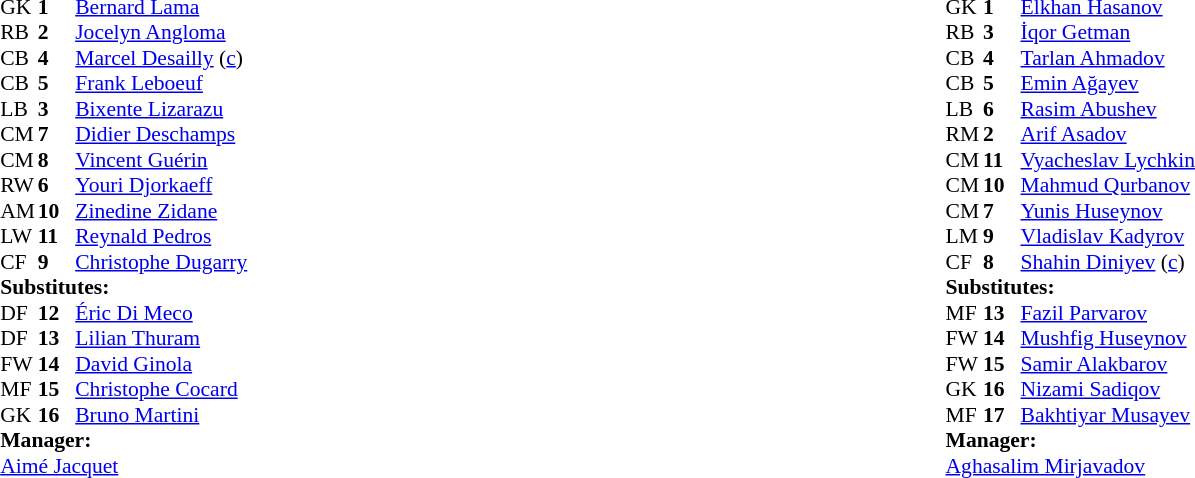<table width="100%">
<tr>
<td valign="top" width="50%"><br><table style="font-size:90%; margin:0.2em auto;" cellspacing="0" cellpadding="0">
<tr>
<th width="25"></th>
<th width="25"></th>
</tr>
<tr>
<td>GK</td>
<td><strong>1</strong></td>
<td><a href='#'>Bernard Lama</a></td>
</tr>
<tr>
<td>RB</td>
<td><strong>2</strong></td>
<td><a href='#'>Jocelyn Angloma</a></td>
<td></td>
<td></td>
</tr>
<tr>
<td>CB</td>
<td><strong>4</strong></td>
<td><a href='#'>Marcel Desailly</a> (<a href='#'>c</a>)</td>
</tr>
<tr>
<td>CB</td>
<td><strong>5</strong></td>
<td><a href='#'>Frank Leboeuf</a></td>
</tr>
<tr>
<td>LB</td>
<td><strong>3</strong></td>
<td><a href='#'>Bixente Lizarazu</a></td>
</tr>
<tr>
<td>CM</td>
<td><strong>7</strong></td>
<td><a href='#'>Didier Deschamps</a></td>
</tr>
<tr>
<td>CM</td>
<td><strong>8</strong></td>
<td><a href='#'>Vincent Guérin</a></td>
</tr>
<tr>
<td>RW</td>
<td><strong>6</strong></td>
<td><a href='#'>Youri Djorkaeff</a></td>
</tr>
<tr>
<td>AM</td>
<td><strong>10</strong></td>
<td><a href='#'>Zinedine Zidane</a></td>
</tr>
<tr>
<td>LW</td>
<td><strong>11</strong></td>
<td><a href='#'>Reynald Pedros</a></td>
<td></td>
<td></td>
</tr>
<tr>
<td>CF</td>
<td><strong>9</strong></td>
<td><a href='#'>Christophe Dugarry</a></td>
<td></td>
<td></td>
</tr>
<tr>
<td colspan=3><strong>Substitutes:</strong></td>
</tr>
<tr>
<td>DF</td>
<td><strong>12</strong></td>
<td><a href='#'>Éric Di Meco</a></td>
</tr>
<tr>
<td>DF</td>
<td><strong>13</strong></td>
<td><a href='#'>Lilian Thuram</a></td>
<td></td>
<td></td>
</tr>
<tr>
<td>FW</td>
<td><strong>14</strong></td>
<td><a href='#'>David Ginola</a></td>
<td></td>
<td></td>
</tr>
<tr>
<td>MF</td>
<td><strong>15</strong></td>
<td><a href='#'>Christophe Cocard</a></td>
<td></td>
<td></td>
</tr>
<tr>
<td>GK</td>
<td><strong>16</strong></td>
<td><a href='#'>Bruno Martini</a></td>
</tr>
<tr>
<td colspan=4><strong>Manager:</strong></td>
</tr>
<tr>
<td colspan="4"><a href='#'>Aimé Jacquet</a></td>
</tr>
</table>
</td>
<td valign="top" width="50%"><br><table style="font-size:90%; margin:0.2em auto;" cellspacing="0" cellpadding="0">
<tr>
<th width="25"></th>
<th width="25"></th>
</tr>
<tr>
<td>GK</td>
<td><strong>1</strong></td>
<td><a href='#'>Elkhan Hasanov</a></td>
<td></td>
<td></td>
</tr>
<tr>
<td>RB</td>
<td><strong>3</strong></td>
<td><a href='#'>İqor Getman</a></td>
<td></td>
</tr>
<tr>
<td>CB</td>
<td><strong>4</strong></td>
<td><a href='#'>Tarlan Ahmadov</a></td>
</tr>
<tr>
<td>CB</td>
<td><strong>5</strong></td>
<td><a href='#'>Emin Ağayev</a></td>
</tr>
<tr>
<td>LB</td>
<td><strong>6</strong></td>
<td><a href='#'>Rasim Abushev</a></td>
</tr>
<tr>
<td>RM</td>
<td><strong>2</strong></td>
<td><a href='#'>Arif Asadov</a></td>
</tr>
<tr>
<td>CM</td>
<td><strong>11</strong></td>
<td><a href='#'>Vyacheslav Lychkin</a></td>
</tr>
<tr>
<td>CM</td>
<td><strong>10</strong></td>
<td><a href='#'>Mahmud Qurbanov</a></td>
<td></td>
<td></td>
</tr>
<tr>
<td>CM</td>
<td><strong>7</strong></td>
<td><a href='#'>Yunis Huseynov</a></td>
</tr>
<tr>
<td>LM</td>
<td><strong>9</strong></td>
<td><a href='#'>Vladislav Kadyrov</a></td>
<td></td>
<td></td>
</tr>
<tr>
<td>CF</td>
<td><strong>8</strong></td>
<td><a href='#'>Shahin Diniyev</a> (<a href='#'>c</a>)</td>
</tr>
<tr>
<td colspan=4><strong>Substitutes:</strong></td>
</tr>
<tr>
<td>MF</td>
<td><strong>13</strong></td>
<td><a href='#'>Fazil Parvarov</a></td>
</tr>
<tr>
<td>FW</td>
<td><strong>14</strong></td>
<td><a href='#'>Mushfig Huseynov</a></td>
<td></td>
<td></td>
</tr>
<tr>
<td>FW</td>
<td><strong>15</strong></td>
<td><a href='#'>Samir Alakbarov</a></td>
<td></td>
<td></td>
</tr>
<tr>
<td>GK</td>
<td><strong>16</strong></td>
<td><a href='#'>Nizami Sadiqov</a></td>
<td></td>
<td></td>
</tr>
<tr>
<td>MF</td>
<td><strong>17</strong></td>
<td><a href='#'>Bakhtiyar Musayev</a></td>
</tr>
<tr>
<td colspan=4><strong>Manager:</strong></td>
</tr>
<tr>
<td colspan="4"><a href='#'>Aghasalim Mirjavadov</a></td>
</tr>
</table>
</td>
</tr>
</table>
